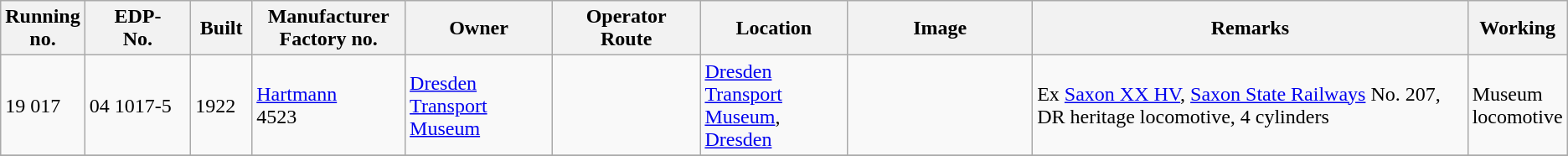<table class="wikitable" style="width="100%"; border:solid 1px #AAAAAA;background:#e3e3e3;">
<tr>
<th width="5%">Running<br>no.</th>
<th width="7%">EDP-<br>No.</th>
<th width="4%">Built</th>
<th width="10%">Manufacturer<br>Factory no.</th>
<th width="10%">Owner</th>
<th width="10%">Operator<br>Route</th>
<th width="10%">Location</th>
<th width="13%">Image</th>
<th width="37%">Remarks</th>
<th width="7%">Working</th>
</tr>
<tr>
<td>19 017</td>
<td>04 1017-5</td>
<td>1922</td>
<td><a href='#'>Hartmann</a><br>4523</td>
<td><a href='#'>Dresden Transport Museum</a></td>
<td></td>
<td><a href='#'>Dresden Transport Museum</a>, <a href='#'>Dresden</a></td>
<td></td>
<td>Ex <a href='#'>Saxon XX HV</a>, <a href='#'>Saxon State Railways</a> No. 207, DR heritage locomotive, 4 cylinders</td>
<td>Museum locomotive</td>
</tr>
<tr>
</tr>
</table>
